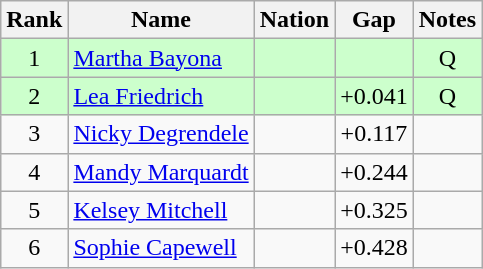<table class="wikitable sortable" style="text-align:center">
<tr>
<th>Rank</th>
<th>Name</th>
<th>Nation</th>
<th>Gap</th>
<th>Notes</th>
</tr>
<tr bgcolor=ccffcc>
<td>1</td>
<td align=left><a href='#'>Martha Bayona</a></td>
<td align=left></td>
<td></td>
<td>Q</td>
</tr>
<tr bgcolor=ccffcc>
<td>2</td>
<td align=left><a href='#'>Lea Friedrich</a></td>
<td align=left></td>
<td>+0.041</td>
<td>Q</td>
</tr>
<tr>
<td>3</td>
<td align=left><a href='#'>Nicky Degrendele</a></td>
<td align=left></td>
<td>+0.117</td>
<td></td>
</tr>
<tr>
<td>4</td>
<td align=left><a href='#'>Mandy Marquardt</a></td>
<td align=left></td>
<td>+0.244</td>
<td></td>
</tr>
<tr>
<td>5</td>
<td align=left><a href='#'>Kelsey Mitchell</a></td>
<td align=left></td>
<td>+0.325</td>
<td></td>
</tr>
<tr>
<td>6</td>
<td align=left><a href='#'>Sophie Capewell</a></td>
<td align=left></td>
<td>+0.428</td>
<td></td>
</tr>
</table>
